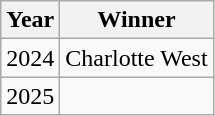<table class="wikitable" border="1">
<tr>
<th>Year</th>
<th>Winner</th>
</tr>
<tr>
<td>2024</td>
<td>Charlotte West</td>
</tr>
<tr>
<td>2025</td>
<td></td>
</tr>
</table>
